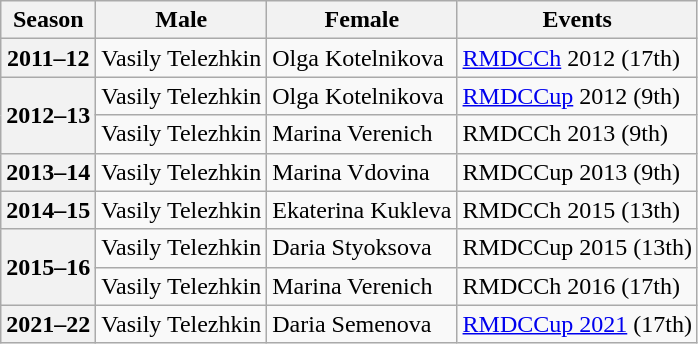<table class="wikitable">
<tr>
<th scope="col">Season</th>
<th scope="col">Male</th>
<th scope="col">Female</th>
<th scope="col">Events</th>
</tr>
<tr>
<th scope="row">2011–12</th>
<td>Vasily Telezhkin</td>
<td>Olga Kotelnikova</td>
<td><a href='#'>RMDCCh</a> 2012 (17th)</td>
</tr>
<tr>
<th scope="row" rowspan=2>2012–13</th>
<td>Vasily Telezhkin</td>
<td>Olga Kotelnikova</td>
<td><a href='#'>RMDCCup</a> 2012 (9th)</td>
</tr>
<tr>
<td>Vasily Telezhkin</td>
<td>Marina Verenich</td>
<td>RMDCCh 2013 (9th)</td>
</tr>
<tr>
<th scope="row">2013–14</th>
<td>Vasily Telezhkin</td>
<td>Marina Vdovina</td>
<td>RMDCCup 2013 (9th)</td>
</tr>
<tr>
<th scope="row">2014–15</th>
<td>Vasily Telezhkin</td>
<td>Ekaterina Kukleva</td>
<td>RMDCCh 2015 (13th)</td>
</tr>
<tr>
<th scope="row" rowspan=2>2015–16</th>
<td>Vasily Telezhkin</td>
<td>Daria Styoksova</td>
<td>RMDCCup 2015 (13th)</td>
</tr>
<tr>
<td>Vasily Telezhkin</td>
<td>Marina Verenich</td>
<td>RMDCCh 2016 (17th)</td>
</tr>
<tr>
<th scope="row">2021–22</th>
<td>Vasily Telezhkin</td>
<td>Daria Semenova</td>
<td><a href='#'>RMDCCup 2021</a> (17th)</td>
</tr>
</table>
